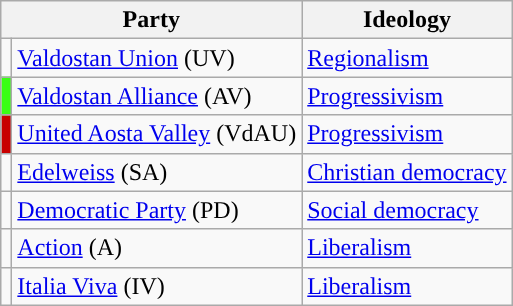<table class=wikitable style=text-align:left>
<tr>
<th colspan=2>Party</th>
<th>Ideology</th>
</tr>
<tr>
<td></td>
<td><a href='#'>Valdostan Union</a> (UV)</td>
<td><a href='#'>Regionalism</a></td>
</tr>
<tr>
<td bgcolor="#39FF14"></td>
<td><a href='#'>Valdostan Alliance</a> (AV)</td>
<td><a href='#'>Progressivism</a></td>
</tr>
<tr>
<td bgcolor="#C80000"></td>
<td><a href='#'>United Aosta Valley</a> (VdAU)</td>
<td><a href='#'>Progressivism</a></td>
</tr>
<tr>
<td style="background-color:"></td>
<td><a href='#'>Edelweiss</a> (SA)</td>
<td><a href='#'>Christian democracy</a></td>
</tr>
<tr>
<td></td>
<td><a href='#'>Democratic Party</a> (PD)</td>
<td><a href='#'>Social democracy</a></td>
</tr>
<tr>
<td></td>
<td><a href='#'>Action</a> (A)</td>
<td><a href='#'>Liberalism</a></td>
</tr>
<tr>
<td></td>
<td><a href='#'>Italia Viva</a> (IV)</td>
<td><a href='#'>Liberalism</a></td>
</tr>
</table>
